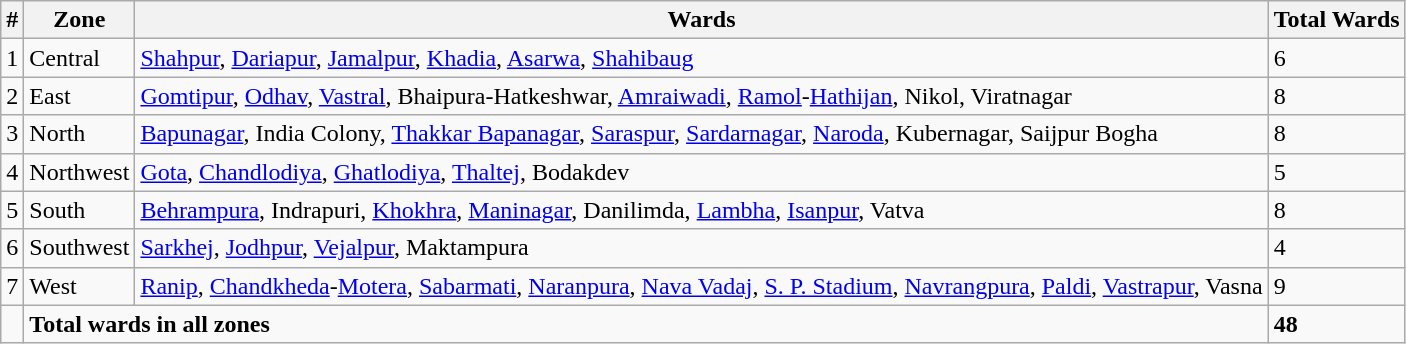<table class="wikitable">
<tr>
<th>#</th>
<th>Zone</th>
<th>Wards</th>
<th>Total Wards</th>
</tr>
<tr>
<td>1</td>
<td>Central</td>
<td><a href='#'>Shahpur</a>, <a href='#'>Dariapur</a>, <a href='#'>Jamalpur</a>, <a href='#'>Khadia</a>, <a href='#'>Asarwa</a>, <a href='#'>Shahibaug</a></td>
<td>6</td>
</tr>
<tr>
<td>2</td>
<td>East</td>
<td><a href='#'>Gomtipur</a>, <a href='#'>Odhav</a>, <a href='#'>Vastral</a>, Bhaipura-Hatkeshwar, <a href='#'>Amraiwadi</a>, <a href='#'>Ramol</a>-<a href='#'>Hathijan</a>, Nikol, Viratnagar</td>
<td>8</td>
</tr>
<tr>
<td>3</td>
<td>North</td>
<td><a href='#'>Bapunagar</a>, India Colony, <a href='#'>Thakkar Bapanagar</a>, <a href='#'>Saraspur</a>, <a href='#'>Sardarnagar</a>, <a href='#'>Naroda</a>, Kubernagar, Saijpur Bogha</td>
<td>8</td>
</tr>
<tr>
<td>4</td>
<td>Northwest</td>
<td><a href='#'>Gota</a>, <a href='#'>Chandlodiya</a>, <a href='#'>Ghatlodiya</a>, <a href='#'>Thaltej</a>, Bodakdev</td>
<td>5</td>
</tr>
<tr>
<td>5</td>
<td>South</td>
<td><a href='#'>Behrampura</a>, Indrapuri, <a href='#'>Khokhra</a>, <a href='#'>Maninagar</a>, Danilimda, <a href='#'>Lambha</a>, <a href='#'>Isanpur</a>, Vatva</td>
<td>8</td>
</tr>
<tr>
<td>6</td>
<td>Southwest</td>
<td><a href='#'>Sarkhej</a>, <a href='#'>Jodhpur</a>, <a href='#'>Vejalpur</a>, Maktampura</td>
<td>4</td>
</tr>
<tr>
<td>7</td>
<td>West</td>
<td><a href='#'>Ranip</a>, <a href='#'>Chandkheda</a>-<a href='#'>Motera</a>, <a href='#'>Sabarmati</a>, <a href='#'>Naranpura</a>, <a href='#'>Nava Vadaj</a>, <a href='#'>S. P. Stadium</a>, <a href='#'>Navrangpura</a>, <a href='#'>Paldi</a>, <a href='#'>Vastrapur</a>, Vasna</td>
<td>9</td>
</tr>
<tr>
<td></td>
<td colspan="2"><strong>Total wards in all zones</strong></td>
<td><strong>48</strong></td>
</tr>
</table>
